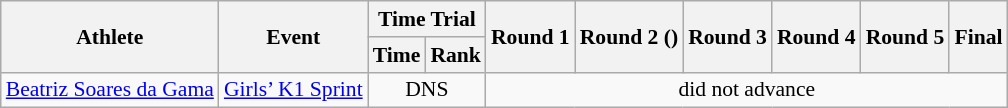<table class="wikitable" border="1" style="font-size:90%">
<tr>
<th rowspan=2>Athlete</th>
<th rowspan=2>Event</th>
<th colspan=2>Time Trial</th>
<th rowspan=2>Round 1</th>
<th rowspan=2>Round 2 ()</th>
<th rowspan=2>Round 3</th>
<th rowspan=2>Round 4</th>
<th rowspan=2>Round 5</th>
<th rowspan=2>Final</th>
</tr>
<tr>
<th>Time</th>
<th>Rank</th>
</tr>
<tr>
<td rowspan=2><a href='#'>Beatriz Soares da Gama</a></td>
<td><a href='#'>Girls’ K1 Sprint</a></td>
<td align=center colspan=2>DNS</td>
<td align=center colspan=6>did not advance</td>
</tr>
</table>
